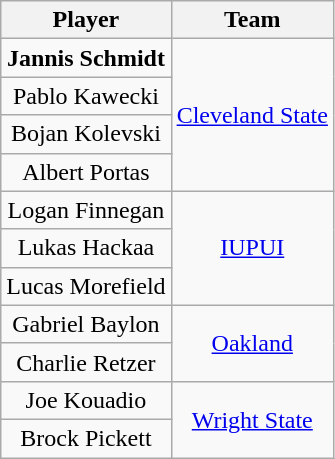<table class="wikitable" style="text-align: center;">
<tr>
<th>Player</th>
<th>Team</th>
</tr>
<tr>
<td><strong>Jannis Schmidt</strong></td>
<td rowspan=4><a href='#'>Cleveland State</a></td>
</tr>
<tr>
<td>Pablo Kawecki</td>
</tr>
<tr>
<td>Bojan Kolevski</td>
</tr>
<tr>
<td>Albert Portas</td>
</tr>
<tr>
<td>Logan Finnegan</td>
<td rowspan=3><a href='#'>IUPUI</a></td>
</tr>
<tr>
<td>Lukas Hackaa</td>
</tr>
<tr>
<td>Lucas Morefield</td>
</tr>
<tr>
<td>Gabriel Baylon</td>
<td rowspan=2><a href='#'>Oakland</a></td>
</tr>
<tr>
<td>Charlie Retzer</td>
</tr>
<tr>
<td>Joe Kouadio</td>
<td rowspan=2><a href='#'>Wright State</a></td>
</tr>
<tr>
<td>Brock Pickett</td>
</tr>
</table>
